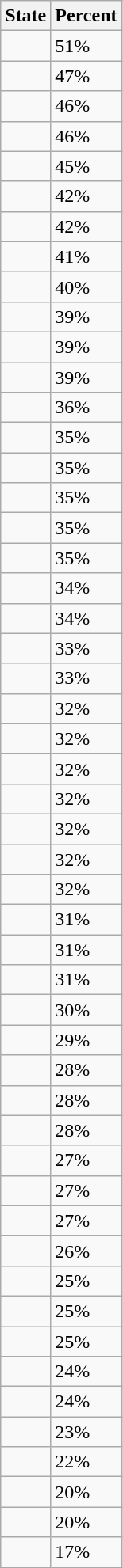<table class="wikitable sortable sticky-table-head mw-datatable static-row-numbers">
<tr>
<th>State</th>
<th>Percent</th>
</tr>
<tr>
<td></td>
<td>51%</td>
</tr>
<tr>
<td></td>
<td>47%</td>
</tr>
<tr>
<td></td>
<td>46%</td>
</tr>
<tr>
<td></td>
<td>46%</td>
</tr>
<tr>
<td></td>
<td>45%</td>
</tr>
<tr>
<td></td>
<td>42%</td>
</tr>
<tr>
<td></td>
<td>42%</td>
</tr>
<tr>
<td></td>
<td>41%</td>
</tr>
<tr>
<td></td>
<td>40%</td>
</tr>
<tr>
<td></td>
<td>39%</td>
</tr>
<tr>
<td></td>
<td>39%</td>
</tr>
<tr>
<td></td>
<td>39%</td>
</tr>
<tr>
<td></td>
<td>36%</td>
</tr>
<tr>
<td></td>
<td>35%</td>
</tr>
<tr>
<td></td>
<td>35%</td>
</tr>
<tr>
<td></td>
<td>35%</td>
</tr>
<tr>
<td></td>
<td>35%</td>
</tr>
<tr>
<td></td>
<td>35%</td>
</tr>
<tr>
<td></td>
<td>34%</td>
</tr>
<tr>
<td></td>
<td>34%</td>
</tr>
<tr>
<td></td>
<td>33%</td>
</tr>
<tr>
<td></td>
<td>33%</td>
</tr>
<tr>
<td></td>
<td>32%</td>
</tr>
<tr>
<td></td>
<td>32%</td>
</tr>
<tr>
<td></td>
<td>32%</td>
</tr>
<tr>
<td></td>
<td>32%</td>
</tr>
<tr>
<td></td>
<td>32%</td>
</tr>
<tr>
<td></td>
<td>32%</td>
</tr>
<tr>
<td></td>
<td>32%</td>
</tr>
<tr>
<td></td>
<td>31%</td>
</tr>
<tr>
<td></td>
<td>31%</td>
</tr>
<tr>
<td></td>
<td>31%</td>
</tr>
<tr>
<td></td>
<td>30%</td>
</tr>
<tr>
<td></td>
<td>29%</td>
</tr>
<tr>
<td></td>
<td>28%</td>
</tr>
<tr>
<td></td>
<td>28%</td>
</tr>
<tr>
<td></td>
<td>28%</td>
</tr>
<tr>
<td></td>
<td>27%</td>
</tr>
<tr>
<td></td>
<td>27%</td>
</tr>
<tr>
<td></td>
<td>27%</td>
</tr>
<tr>
<td></td>
<td>26%</td>
</tr>
<tr>
<td></td>
<td>25%</td>
</tr>
<tr>
<td></td>
<td>25%</td>
</tr>
<tr>
<td></td>
<td>25%</td>
</tr>
<tr>
<td></td>
<td>24%</td>
</tr>
<tr>
<td></td>
<td>24%</td>
</tr>
<tr>
<td></td>
<td>23%</td>
</tr>
<tr>
<td></td>
<td>22%</td>
</tr>
<tr>
<td></td>
<td>20%</td>
</tr>
<tr>
<td></td>
<td>20%</td>
</tr>
<tr>
<td></td>
<td>17%</td>
</tr>
</table>
